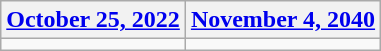<table class=wikitable>
<tr>
<th><a href='#'>October 25, 2022</a></th>
<th><a href='#'>November 4, 2040</a></th>
</tr>
<tr>
<td></td>
<td></td>
</tr>
</table>
